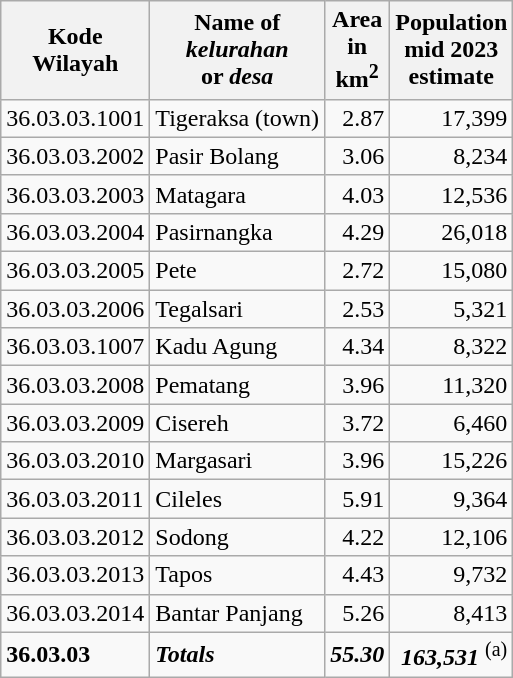<table class="wikitable">
<tr>
<th>Kode <br>Wilayah</th>
<th>Name of<br><em>kelurahan</em> <br>or <em>desa</em></th>
<th>Area <br>in <br>km<sup>2</sup></th>
<th>Population<br>mid 2023<br>estimate</th>
</tr>
<tr>
<td>36.03.03.1001</td>
<td>Tigeraksa (town)</td>
<td align="right">2.87</td>
<td align="right">17,399</td>
</tr>
<tr>
<td>36.03.03.2002</td>
<td>Pasir Bolang</td>
<td align="right">3.06</td>
<td align="right">8,234</td>
</tr>
<tr>
<td>36.03.03.2003</td>
<td>Matagara</td>
<td align="right">4.03</td>
<td align="right">12,536</td>
</tr>
<tr>
<td>36.03.03.2004</td>
<td>Pasirnangka</td>
<td align="right">4.29</td>
<td align="right">26,018</td>
</tr>
<tr>
<td>36.03.03.2005</td>
<td>Pete</td>
<td align="right">2.72</td>
<td align="right">15,080</td>
</tr>
<tr>
<td>36.03.03.2006</td>
<td>Tegalsari</td>
<td align="right">2.53</td>
<td align="right">5,321</td>
</tr>
<tr>
<td>36.03.03.1007</td>
<td>Kadu Agung</td>
<td align="right">4.34</td>
<td align="right">8,322</td>
</tr>
<tr>
<td>36.03.03.2008</td>
<td>Pematang</td>
<td align="right">3.96</td>
<td align="right">11,320</td>
</tr>
<tr>
<td>36.03.03.2009</td>
<td>Cisereh</td>
<td align="right">3.72</td>
<td align="right">6,460</td>
</tr>
<tr>
<td>36.03.03.2010</td>
<td>Margasari</td>
<td align="right">3.96</td>
<td align="right">15,226</td>
</tr>
<tr>
<td>36.03.03.2011</td>
<td>Cileles</td>
<td align="right">5.91</td>
<td align="right">9,364</td>
</tr>
<tr>
<td>36.03.03.2012</td>
<td>Sodong</td>
<td align="right">4.22</td>
<td align="right">12,106</td>
</tr>
<tr>
<td>36.03.03.2013</td>
<td>Tapos</td>
<td align="right">4.43</td>
<td align="right">9,732</td>
</tr>
<tr>
<td>36.03.03.2014</td>
<td>Bantar Panjang</td>
<td align="right">5.26</td>
<td align="right">8,413</td>
</tr>
<tr>
<td><strong>36.03.03</strong></td>
<td><strong><em>Totals</em></strong></td>
<td align="right"><strong><em>55.30</em></strong></td>
<td align="right"><strong><em>163,531</em></strong> <sup>(a)</sup></td>
</tr>
</table>
